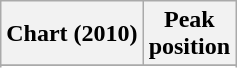<table class="wikitable sortable plainrowheaders" style="text-align:center">
<tr>
<th scope="col">Chart (2010)</th>
<th scope="col">Peak<br>position</th>
</tr>
<tr>
</tr>
<tr>
</tr>
</table>
